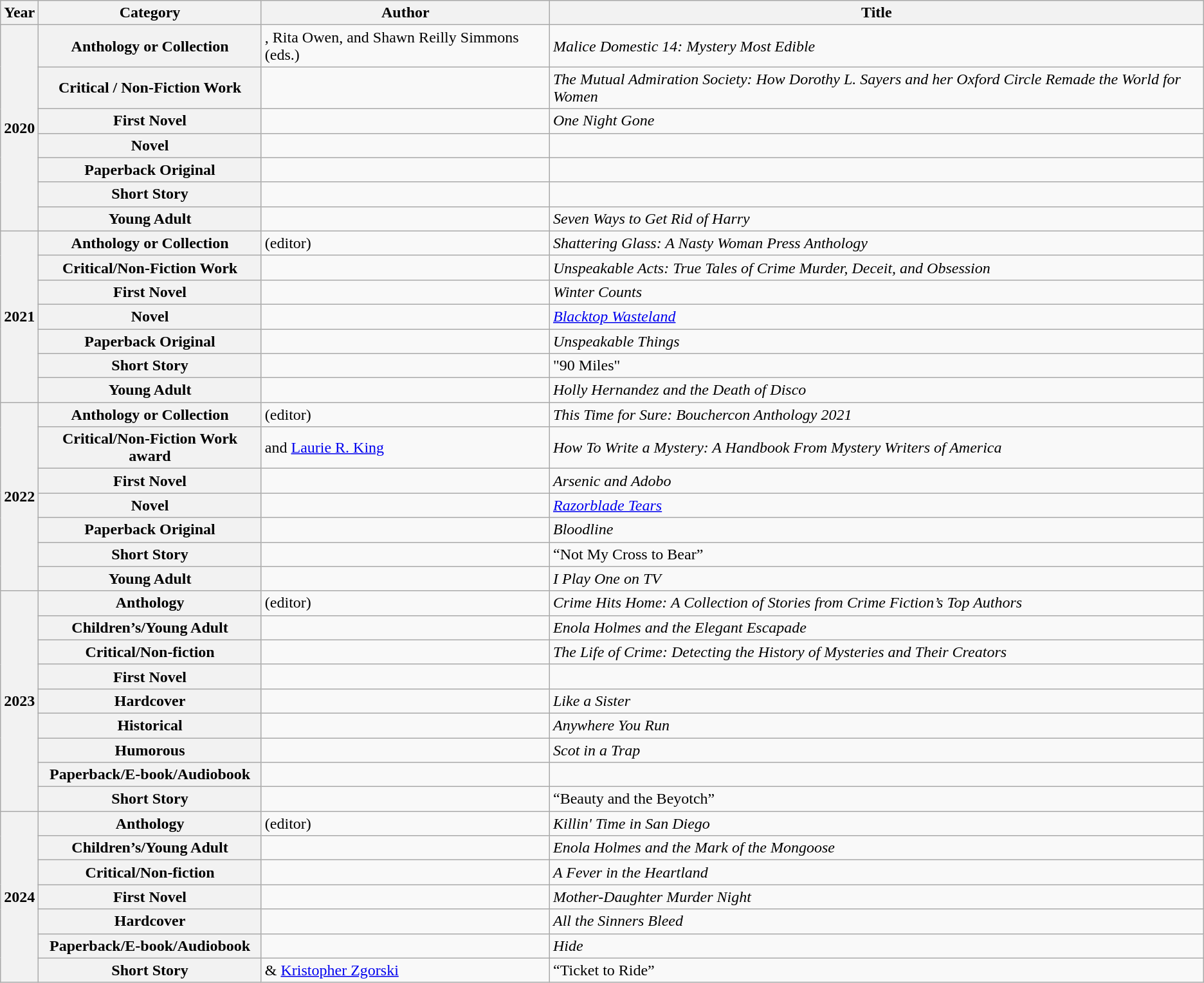<table class="wikitable sortable mw-collapsible">
<tr>
<th>Year</th>
<th>Category</th>
<th>Author</th>
<th>Title</th>
</tr>
<tr>
<th rowspan="7">2020</th>
<th>Anthology or Collection</th>
<td>, Rita Owen, and Shawn Reilly Simmons (eds.)</td>
<td><em>Malice Domestic 14: Mystery Most Edible</em></td>
</tr>
<tr>
<th>Critical / Non-Fiction Work</th>
<td></td>
<td><em>The Mutual Admiration Society: How Dorothy L. Sayers and her Oxford Circle Remade the World for Women</em></td>
</tr>
<tr>
<th>First Novel</th>
<td></td>
<td><em>One Night Gone</em></td>
</tr>
<tr>
<th>Novel</th>
<td></td>
<td><em></em></td>
</tr>
<tr>
<th>Paperback Original</th>
<td></td>
<td><em></em></td>
</tr>
<tr>
<th>Short Story</th>
<td></td>
<td><em></em></td>
</tr>
<tr>
<th>Young Adult</th>
<td></td>
<td><em>Seven Ways to Get Rid of Harry</em></td>
</tr>
<tr>
<th rowspan="7">2021</th>
<th>Anthology or Collection</th>
<td> (editor)</td>
<td><em>Shattering Glass: A Nasty Woman Press Anthology</em></td>
</tr>
<tr>
<th>Critical/Non-Fiction Work</th>
<td></td>
<td><em>Unspeakable Acts: True Tales of Crime Murder, Deceit, and Obsession</em></td>
</tr>
<tr>
<th>First Novel</th>
<td></td>
<td><em>Winter Counts</em></td>
</tr>
<tr>
<th>Novel</th>
<td></td>
<td><em><a href='#'>Blacktop Wasteland</a></em></td>
</tr>
<tr>
<th>Paperback Original</th>
<td></td>
<td><em>Unspeakable Things</em></td>
</tr>
<tr>
<th>Short Story</th>
<td></td>
<td>"90 Miles"</td>
</tr>
<tr>
<th>Young Adult</th>
<td></td>
<td><em>Holly Hernandez and the Death of Disco</em></td>
</tr>
<tr>
<th rowspan="7">2022</th>
<th>Anthology or Collection</th>
<td> (editor)</td>
<td><em>This Time for Sure: Bouchercon Anthology 2021</em></td>
</tr>
<tr>
<th>Critical/Non-Fiction Work award</th>
<td> and <a href='#'>Laurie R. King</a></td>
<td><em>How To Write a Mystery: A Handbook From Mystery Writers of America</em></td>
</tr>
<tr>
<th>First Novel</th>
<td></td>
<td><em>Arsenic and Adobo</em></td>
</tr>
<tr>
<th>Novel</th>
<td></td>
<td><em><a href='#'>Razorblade Tears</a></em></td>
</tr>
<tr>
<th>Paperback Original</th>
<td></td>
<td><em>Bloodline</em></td>
</tr>
<tr>
<th>Short Story</th>
<td></td>
<td>“Not My Cross to Bear”</td>
</tr>
<tr>
<th>Young Adult</th>
<td></td>
<td><em>I Play One on TV</em></td>
</tr>
<tr>
<th rowspan="9">2023</th>
<th>Anthology</th>
<td> (editor)</td>
<td><em>Crime Hits Home: A Collection of Stories from Crime Fiction’s Top Authors</em></td>
</tr>
<tr>
<th><strong>Children’s/Young Adult</strong></th>
<td></td>
<td><em>Enola Holmes and the Elegant Escapade</em></td>
</tr>
<tr>
<th>Critical/Non-fiction</th>
<td></td>
<td><em>The Life of Crime: Detecting the History of Mysteries and Their Creators</em></td>
</tr>
<tr>
<th>First Novel</th>
<td></td>
<td></td>
</tr>
<tr>
<th>Hardcover</th>
<td></td>
<td><em>Like a Sister</em></td>
</tr>
<tr>
<th>Historical</th>
<td></td>
<td><em>Anywhere You Run</em></td>
</tr>
<tr>
<th>Humorous</th>
<td></td>
<td><em>Scot in a Trap</em></td>
</tr>
<tr>
<th>Paperback/E-book/Audiobook</th>
<td></td>
<td></td>
</tr>
<tr>
<th>Short Story</th>
<td></td>
<td>“Beauty and the Beyotch”</td>
</tr>
<tr>
<th rowspan="7">2024</th>
<th>Anthology</th>
<td> (editor)</td>
<td><em>Killin' Time in San Diego</em></td>
</tr>
<tr>
<th><strong>Children’s/Young Adult</strong></th>
<td></td>
<td><em>Enola Holmes and the Mark of the Mongoose</em></td>
</tr>
<tr>
<th>Critical/Non-fiction</th>
<td></td>
<td><em>A Fever in the Heartland</em></td>
</tr>
<tr>
<th>First Novel</th>
<td></td>
<td><em>Mother-Daughter Murder Night</em></td>
</tr>
<tr>
<th>Hardcover</th>
<td></td>
<td><em>All the Sinners Bleed</em></td>
</tr>
<tr>
<th>Paperback/E-book/Audiobook</th>
<td></td>
<td><em>Hide</em></td>
</tr>
<tr>
<th>Short Story</th>
<td> & <a href='#'>Kristopher Zgorski</a></td>
<td>“Ticket to Ride”</td>
</tr>
</table>
